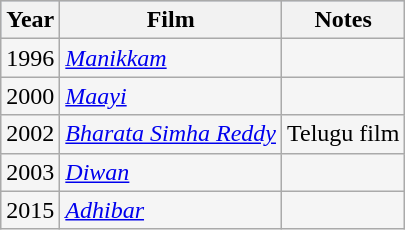<table class="wikitable sortable" style="background:#f5f5f5;">
<tr style="background:#B0C4DE;">
<th>Year</th>
<th>Film</th>
<th class=unsortable>Notes</th>
</tr>
<tr>
<td>1996</td>
<td><em><a href='#'>Manikkam</a></em></td>
<td></td>
</tr>
<tr>
<td>2000</td>
<td><em><a href='#'>Maayi</a></em></td>
<td></td>
</tr>
<tr>
<td>2002</td>
<td><em><a href='#'>Bharata Simha Reddy</a></em></td>
<td>Telugu film</td>
</tr>
<tr>
<td>2003</td>
<td><em><a href='#'>Diwan</a></em></td>
<td></td>
</tr>
<tr>
<td>2015</td>
<td><em><a href='#'>Adhibar</a></em></td>
<td></td>
</tr>
</table>
